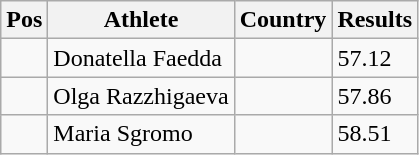<table class="wikitable">
<tr>
<th>Pos</th>
<th>Athlete</th>
<th>Country</th>
<th>Results</th>
</tr>
<tr>
<td align="center"></td>
<td>Donatella Faedda</td>
<td></td>
<td>57.12</td>
</tr>
<tr>
<td align="center"></td>
<td>Olga Razzhigaeva</td>
<td></td>
<td>57.86</td>
</tr>
<tr>
<td align="center"></td>
<td>Maria Sgromo</td>
<td></td>
<td>58.51</td>
</tr>
</table>
